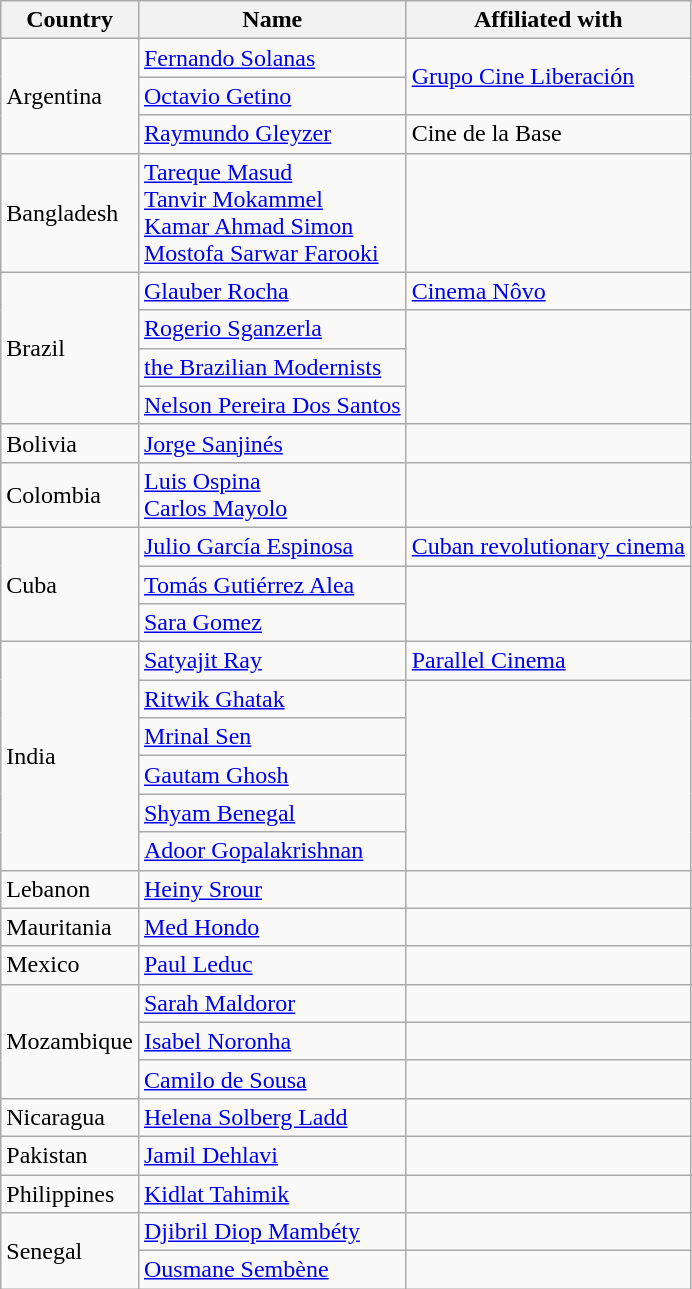<table class="wikitable">
<tr>
<th>Country</th>
<th>Name</th>
<th>Affiliated with</th>
</tr>
<tr>
<td rowspan="3">Argentina</td>
<td><a href='#'>Fernando Solanas</a></td>
<td rowspan="2"><a href='#'>Grupo Cine Liberación</a></td>
</tr>
<tr>
<td><a href='#'>Octavio Getino</a></td>
</tr>
<tr>
<td><a href='#'>Raymundo Gleyzer</a></td>
<td>Cine de la Base</td>
</tr>
<tr>
<td>Bangladesh</td>
<td><a href='#'>Tareque Masud</a><br><a href='#'>Tanvir Mokammel</a><br><a href='#'>Kamar Ahmad Simon</a><br><a href='#'>Mostofa Sarwar Farooki</a></td>
<td></td>
</tr>
<tr>
<td rowspan="4">Brazil</td>
<td><a href='#'>Glauber Rocha</a></td>
<td><a href='#'>Cinema Nôvo</a></td>
</tr>
<tr>
<td><a href='#'>Rogerio Sganzerla</a></td>
<td rowspan="3"></td>
</tr>
<tr>
<td><a href='#'>the Brazilian Modernists</a></td>
</tr>
<tr>
<td><a href='#'>Nelson Pereira Dos Santos</a></td>
</tr>
<tr>
<td>Bolivia</td>
<td><a href='#'>Jorge Sanjinés</a></td>
<td></td>
</tr>
<tr>
<td>Colombia</td>
<td><a href='#'>Luis Ospina</a><br><a href='#'>Carlos Mayolo</a></td>
<td></td>
</tr>
<tr>
<td rowspan="3">Cuba</td>
<td><a href='#'>Julio García Espinosa</a></td>
<td><a href='#'>Cuban revolutionary cinema</a></td>
</tr>
<tr>
<td><a href='#'>Tomás Gutiérrez Alea</a></td>
<td rowspan="2"></td>
</tr>
<tr>
<td><a href='#'>Sara Gomez</a></td>
</tr>
<tr>
<td rowspan="6">India</td>
<td><a href='#'>Satyajit Ray</a></td>
<td><a href='#'>Parallel Cinema</a></td>
</tr>
<tr>
<td><a href='#'>Ritwik Ghatak</a></td>
<td rowspan="5"></td>
</tr>
<tr>
<td><a href='#'>Mrinal Sen</a></td>
</tr>
<tr>
<td><a href='#'>Gautam Ghosh</a></td>
</tr>
<tr>
<td><a href='#'>Shyam Benegal</a></td>
</tr>
<tr>
<td><a href='#'>Adoor Gopalakrishnan</a></td>
</tr>
<tr>
<td>Lebanon</td>
<td><a href='#'>Heiny Srour</a></td>
<td></td>
</tr>
<tr>
<td>Mauritania</td>
<td><a href='#'>Med Hondo</a></td>
<td></td>
</tr>
<tr>
<td>Mexico</td>
<td><a href='#'>Paul Leduc</a></td>
<td></td>
</tr>
<tr>
<td rowspan="3">Mozambique</td>
<td><a href='#'>Sarah Maldoror</a></td>
<td></td>
</tr>
<tr>
<td><a href='#'>Isabel Noronha</a></td>
<td></td>
</tr>
<tr>
<td><a href='#'>Camilo de Sousa</a></td>
<td></td>
</tr>
<tr>
<td>Nicaragua</td>
<td><a href='#'>Helena Solberg Ladd</a></td>
<td></td>
</tr>
<tr>
<td>Pakistan</td>
<td><a href='#'>Jamil Dehlavi</a></td>
<td></td>
</tr>
<tr>
<td>Philippines</td>
<td><a href='#'>Kidlat Tahimik</a></td>
<td></td>
</tr>
<tr>
<td rowspan="2">Senegal</td>
<td><a href='#'>Djibril Diop Mambéty</a></td>
<td></td>
</tr>
<tr>
<td><a href='#'>Ousmane Sembène</a></td>
<td></td>
</tr>
</table>
